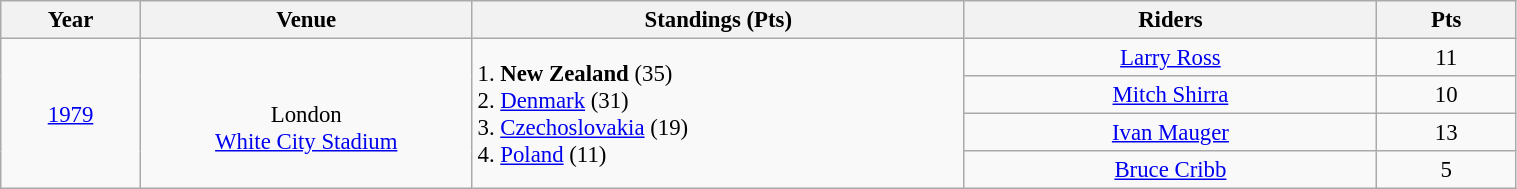<table class="wikitable"   style="font-size: 95%; width: 80%; text-align: center;">
<tr>
<th width=80>Year</th>
<th width=200>Venue</th>
<th width=300>Standings (Pts)</th>
<th width=250>Riders</th>
<th width=80>Pts</th>
</tr>
<tr>
<td rowspan="4"><a href='#'>1979</a></td>
<td rowspan="4"><br>London<br> <a href='#'>White City Stadium</a></td>
<td rowspan="4" style="text-align: left;">1.  <strong>New Zealand</strong> (35)<br> 2.  <a href='#'>Denmark</a> (31)<br>3.  <a href='#'>Czechoslovakia</a> (19)<br>4.  <a href='#'>Poland</a> (11)</td>
<td><a href='#'>Larry Ross</a></td>
<td>11</td>
</tr>
<tr>
<td><a href='#'>Mitch Shirra</a></td>
<td>10</td>
</tr>
<tr>
<td><a href='#'>Ivan Mauger</a></td>
<td>13</td>
</tr>
<tr>
<td><a href='#'>Bruce Cribb</a></td>
<td>5</td>
</tr>
</table>
